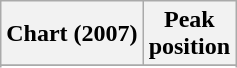<table class="wikitable sortable plainrowheaders" style="text-align:center">
<tr>
<th scope="col">Chart (2007)</th>
<th scope="col">Peak<br>position</th>
</tr>
<tr>
</tr>
<tr>
</tr>
<tr>
</tr>
<tr>
</tr>
<tr>
</tr>
<tr>
</tr>
</table>
